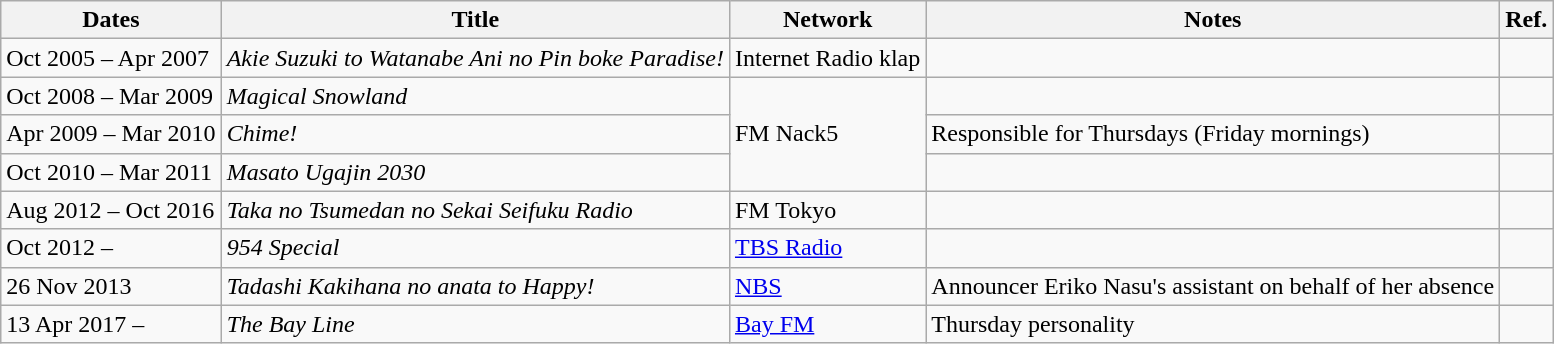<table class="wikitable">
<tr>
<th>Dates</th>
<th>Title</th>
<th>Network</th>
<th>Notes</th>
<th>Ref.</th>
</tr>
<tr>
<td>Oct 2005 – Apr 2007</td>
<td><em>Akie Suzuki to Watanabe Ani no Pin boke Paradise!</em></td>
<td>Internet Radio klap</td>
<td></td>
<td></td>
</tr>
<tr>
<td>Oct 2008 – Mar 2009</td>
<td><em>Magical Snowland</em></td>
<td rowspan="3">FM Nack5</td>
<td></td>
<td></td>
</tr>
<tr>
<td>Apr 2009 – Mar 2010</td>
<td><em>Chime!</em></td>
<td>Responsible for Thursdays (Friday mornings)</td>
<td></td>
</tr>
<tr>
<td>Oct 2010 – Mar 2011</td>
<td><em>Masato Ugajin 2030</em></td>
<td></td>
<td></td>
</tr>
<tr>
<td>Aug 2012 – Oct 2016</td>
<td><em>Taka no Tsumedan no Sekai Seifuku Radio</em></td>
<td>FM Tokyo</td>
<td></td>
<td></td>
</tr>
<tr>
<td>Oct 2012 –</td>
<td><em>954 Special</em></td>
<td><a href='#'>TBS Radio</a></td>
<td></td>
<td></td>
</tr>
<tr>
<td>26 Nov 2013</td>
<td><em>Tadashi Kakihana no anata to Happy!</em></td>
<td><a href='#'>NBS</a></td>
<td>Announcer Eriko Nasu's assistant on behalf of her absence</td>
<td></td>
</tr>
<tr>
<td>13 Apr 2017 –</td>
<td><em>The Bay Line</em></td>
<td><a href='#'>Bay FM</a></td>
<td>Thursday personality</td>
<td></td>
</tr>
</table>
